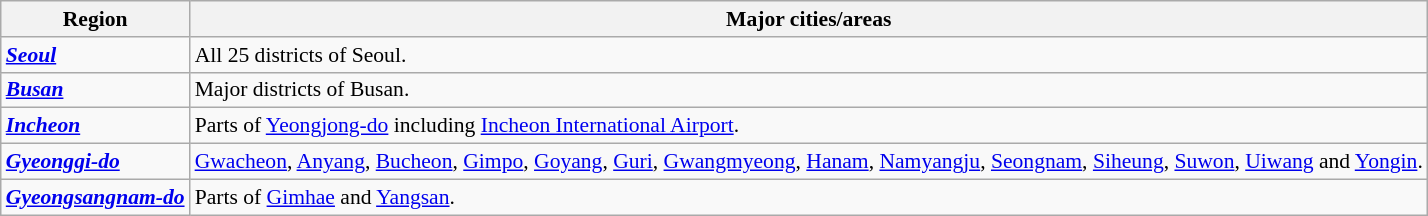<table class="wikitable" style="font-size:90%">
<tr>
<th>Region</th>
<th>Major cities/areas</th>
</tr>
<tr>
<td> <strong><em><a href='#'>Seoul</a></em></strong></td>
<td>All 25 districts of Seoul.</td>
</tr>
<tr>
<td> <strong><em><a href='#'>Busan</a></em></strong></td>
<td>Major districts of Busan.</td>
</tr>
<tr>
<td> <strong><em><a href='#'>Incheon</a></em></strong></td>
<td>Parts of <a href='#'>Yeongjong-do</a> including <a href='#'>Incheon International Airport</a>.</td>
</tr>
<tr>
<td> <strong><em><a href='#'>Gyeonggi-do</a></em></strong></td>
<td><a href='#'>Gwacheon</a>, <a href='#'>Anyang</a>, <a href='#'>Bucheon</a>, <a href='#'>Gimpo</a>, <a href='#'>Goyang</a>, <a href='#'>Guri</a>, <a href='#'>Gwangmyeong</a>, <a href='#'>Hanam</a>, <a href='#'>Namyangju</a>, <a href='#'>Seongnam</a>, <a href='#'>Siheung</a>, <a href='#'>Suwon</a>, <a href='#'>Uiwang</a> and <a href='#'>Yongin</a>.</td>
</tr>
<tr>
<td> <strong><em><a href='#'>Gyeongsangnam-do</a></em></strong></td>
<td>Parts of <a href='#'>Gimhae</a> and <a href='#'>Yangsan</a>.</td>
</tr>
</table>
